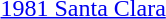<table>
<tr>
<td><a href='#'>1981 Santa Clara</a></td>
<td></td>
<td></td>
<td></td>
</tr>
</table>
